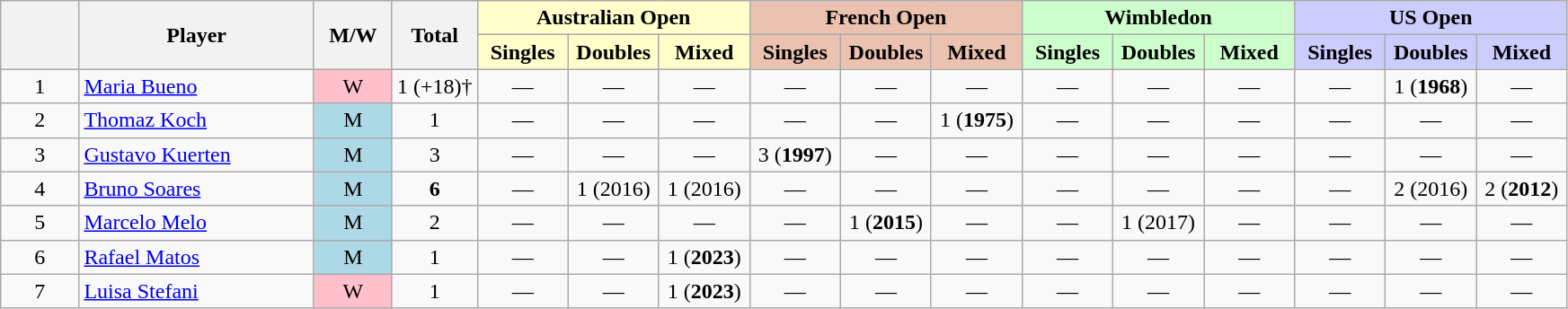<table class="wikitable mw-datatable sortable" style="text-align:center;">
<tr>
<th data-sort-type="number" width="5%" rowspan="2"></th>
<th width="15%" rowspan="2">Player</th>
<th width="5%"  rowspan="2">M/W</th>
<th rowspan="2">Total</th>
<th colspan="3" style="background:#ffc;">Australian Open</th>
<th colspan="3" style="background:#ebc2af;">French Open</th>
<th colspan="3" style="background:#cfc;">Wimbledon</th>
<th colspan="3" style="background:#ccf;">US Open</th>
</tr>
<tr>
<th style="background:#ffc; width:60px;">Singles</th>
<th style="background:#ffc; width:60px;">Doubles</th>
<th style="background:#ffc; width:60px;">Mixed</th>
<th style="background:#ebc2af; width:60px;">Singles</th>
<th style="background:#ebc2af; width:60px;">Doubles</th>
<th style="background:#ebc2af; width:60px;">Mixed</th>
<th style="background:#cfc; width:60px;">Singles</th>
<th style="background:#cfc; width:60px;">Doubles</th>
<th style="background:#cfc; width:60px;">Mixed</th>
<th style="background:#ccf; width:60px;">Singles</th>
<th style="background:#ccf; width:60px;">Doubles</th>
<th style="background:#ccf; width:60px;">Mixed</th>
</tr>
<tr>
<td>1</td>
<td style="text-align:left"><a href='#'>Maria Bueno</a></td>
<td style="background:pink;">W</td>
<td>1 (+18)†</td>
<td>—</td>
<td>—</td>
<td>—</td>
<td>—</td>
<td>—</td>
<td>—</td>
<td>—</td>
<td>—</td>
<td>—</td>
<td>—</td>
<td>1 (<strong>1968</strong>)</td>
<td>—</td>
</tr>
<tr>
<td>2</td>
<td style="text-align:left"><a href='#'>Thomaz Koch</a></td>
<td style="background:lightblue;">M</td>
<td>1</td>
<td>—</td>
<td>—</td>
<td>—</td>
<td>—</td>
<td>—</td>
<td>1 (<strong>1975</strong>)</td>
<td>—</td>
<td>—</td>
<td>—</td>
<td>—</td>
<td>—</td>
<td>—</td>
</tr>
<tr>
<td>3</td>
<td style="text-align:left"><a href='#'>Gustavo Kuerten</a></td>
<td style="background:lightblue;">M</td>
<td>3</td>
<td>—</td>
<td>—</td>
<td>—</td>
<td>3 (<strong>1997</strong>)</td>
<td>—</td>
<td>—</td>
<td>—</td>
<td>—</td>
<td>—</td>
<td>—</td>
<td>—</td>
<td>—</td>
</tr>
<tr>
<td>4</td>
<td style="text-align:left"><a href='#'>Bruno Soares</a></td>
<td style="background:lightblue;">M</td>
<td><strong>6</strong></td>
<td>—</td>
<td>1 (2016)</td>
<td>1 (2016)</td>
<td>—</td>
<td>—</td>
<td>—</td>
<td>—</td>
<td>—</td>
<td>—</td>
<td>—</td>
<td>2 (2016)</td>
<td>2 (<strong>2012</strong>)</td>
</tr>
<tr>
<td>5</td>
<td style="text-align:left"><a href='#'>Marcelo Melo</a></td>
<td style="background:lightblue;">M</td>
<td>2</td>
<td>—</td>
<td>—</td>
<td>—</td>
<td>—</td>
<td>1 (<strong>2015</strong>)</td>
<td>—</td>
<td>—</td>
<td>1 (2017)</td>
<td>—</td>
<td>—</td>
<td>—</td>
<td>—</td>
</tr>
<tr>
<td>6</td>
<td style="text-align:left"><a href='#'>Rafael Matos</a></td>
<td style="background:lightblue;">M</td>
<td>1</td>
<td>—</td>
<td>—</td>
<td>1 (<strong>2023</strong>)</td>
<td>—</td>
<td>—</td>
<td>—</td>
<td>—</td>
<td>—</td>
<td>—</td>
<td>—</td>
<td>—</td>
<td>—</td>
</tr>
<tr>
<td>7</td>
<td style="text-align:left"><a href='#'>Luisa Stefani</a></td>
<td style="background:pink;">W</td>
<td>1</td>
<td>—</td>
<td>—</td>
<td>1 (<strong>2023</strong>)</td>
<td>—</td>
<td>—</td>
<td>—</td>
<td>—</td>
<td>—</td>
<td>—</td>
<td>—</td>
<td>—</td>
<td>—</td>
</tr>
</table>
